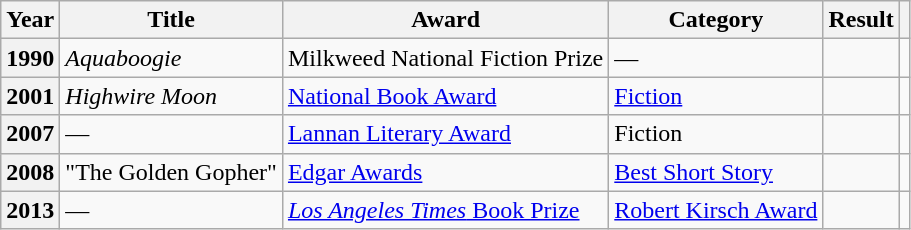<table class="wikitable sortable">
<tr>
<th>Year</th>
<th>Title</th>
<th>Award</th>
<th>Category</th>
<th>Result</th>
<th></th>
</tr>
<tr>
<th>1990</th>
<td><em>Aquaboogie</em></td>
<td>Milkweed National Fiction Prize</td>
<td>—</td>
<td></td>
<td></td>
</tr>
<tr>
<th>2001</th>
<td><em>Highwire Moon</em></td>
<td><a href='#'>National Book Award</a></td>
<td><a href='#'>Fiction</a></td>
<td></td>
<td></td>
</tr>
<tr>
<th>2007</th>
<td>—</td>
<td><a href='#'>Lannan Literary Award</a></td>
<td>Fiction</td>
<td></td>
<td></td>
</tr>
<tr>
<th>2008</th>
<td>"The Golden Gopher"</td>
<td><a href='#'>Edgar Awards</a></td>
<td><a href='#'>Best Short Story</a></td>
<td></td>
<td></td>
</tr>
<tr>
<th>2013</th>
<td>—</td>
<td><a href='#'><em>Los Angeles Times</em> Book Prize</a></td>
<td><a href='#'>Robert Kirsch Award</a></td>
<td></td>
<td></td>
</tr>
</table>
